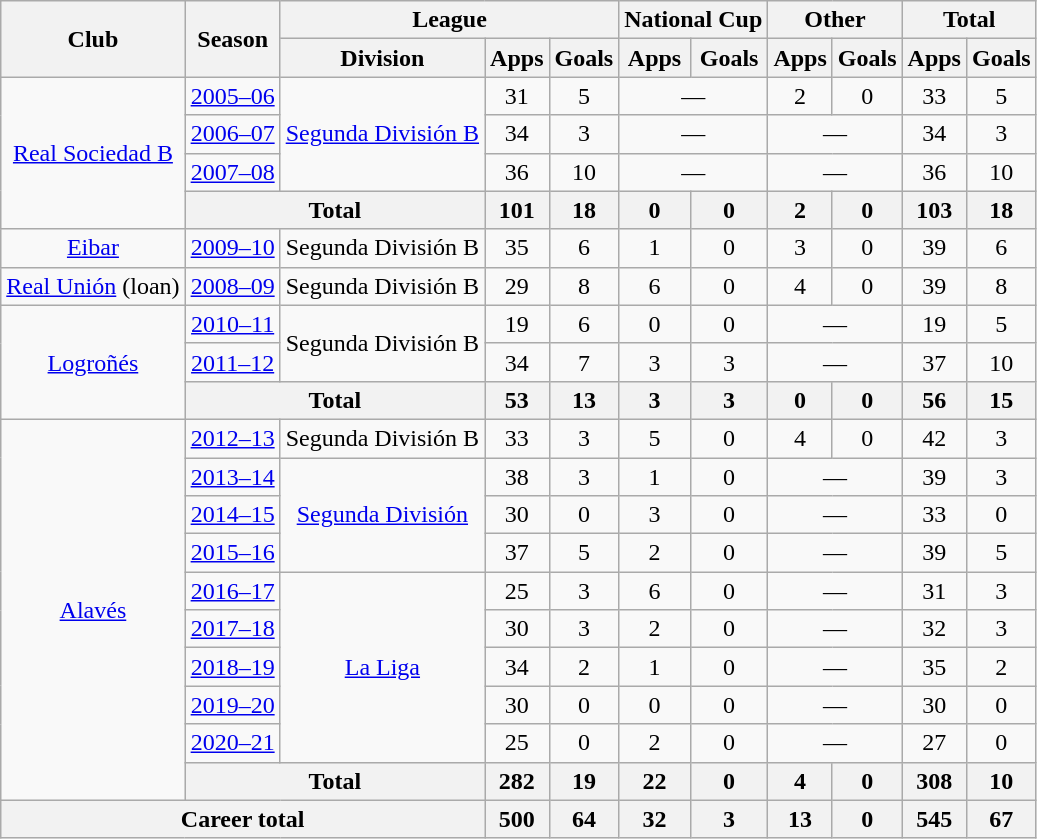<table class="wikitable" style="text-align:center">
<tr>
<th rowspan="2">Club</th>
<th rowspan="2">Season</th>
<th colspan="3">League</th>
<th colspan="2">National Cup</th>
<th colspan="2">Other</th>
<th colspan="2">Total</th>
</tr>
<tr>
<th>Division</th>
<th>Apps</th>
<th>Goals</th>
<th>Apps</th>
<th>Goals</th>
<th>Apps</th>
<th>Goals</th>
<th>Apps</th>
<th>Goals</th>
</tr>
<tr>
<td rowspan="4"><a href='#'>Real Sociedad B</a></td>
<td><a href='#'>2005–06</a></td>
<td rowspan="3"><a href='#'>Segunda División B</a></td>
<td>31</td>
<td>5</td>
<td colspan="2">—</td>
<td>2</td>
<td>0</td>
<td>33</td>
<td>5</td>
</tr>
<tr>
<td><a href='#'>2006–07</a></td>
<td>34</td>
<td>3</td>
<td colspan="2">—</td>
<td colspan="2">—</td>
<td>34</td>
<td>3</td>
</tr>
<tr>
<td><a href='#'>2007–08</a></td>
<td>36</td>
<td>10</td>
<td colspan="2">—</td>
<td colspan="2">—</td>
<td>36</td>
<td>10</td>
</tr>
<tr>
<th colspan="2">Total</th>
<th>101</th>
<th>18</th>
<th>0</th>
<th>0</th>
<th>2</th>
<th>0</th>
<th>103</th>
<th>18</th>
</tr>
<tr>
<td><a href='#'>Eibar</a></td>
<td><a href='#'>2009–10</a></td>
<td>Segunda División B</td>
<td>35</td>
<td>6</td>
<td>1</td>
<td>0</td>
<td>3</td>
<td>0</td>
<td>39</td>
<td>6</td>
</tr>
<tr>
<td><a href='#'>Real Unión</a> (loan)</td>
<td><a href='#'>2008–09</a></td>
<td>Segunda División B</td>
<td>29</td>
<td>8</td>
<td>6</td>
<td>0</td>
<td>4</td>
<td>0</td>
<td>39</td>
<td>8</td>
</tr>
<tr>
<td rowspan="3"><a href='#'>Logroñés</a></td>
<td><a href='#'>2010–11</a></td>
<td rowspan="2">Segunda División B</td>
<td>19</td>
<td>6</td>
<td>0</td>
<td>0</td>
<td colspan="2">—</td>
<td>19</td>
<td>5</td>
</tr>
<tr>
<td><a href='#'>2011–12</a></td>
<td>34</td>
<td>7</td>
<td>3</td>
<td>3</td>
<td colspan="2">—</td>
<td>37</td>
<td>10</td>
</tr>
<tr>
<th colspan="2">Total</th>
<th>53</th>
<th>13</th>
<th>3</th>
<th>3</th>
<th>0</th>
<th>0</th>
<th>56</th>
<th>15</th>
</tr>
<tr>
<td rowspan="10"><a href='#'>Alavés</a></td>
<td><a href='#'>2012–13</a></td>
<td>Segunda División B</td>
<td>33</td>
<td>3</td>
<td>5</td>
<td>0</td>
<td>4</td>
<td>0</td>
<td>42</td>
<td>3</td>
</tr>
<tr>
<td><a href='#'>2013–14</a></td>
<td rowspan="3"><a href='#'>Segunda División</a></td>
<td>38</td>
<td>3</td>
<td>1</td>
<td>0</td>
<td colspan="2">—</td>
<td>39</td>
<td>3</td>
</tr>
<tr>
<td><a href='#'>2014–15</a></td>
<td>30</td>
<td>0</td>
<td>3</td>
<td>0</td>
<td colspan="2">—</td>
<td>33</td>
<td>0</td>
</tr>
<tr>
<td><a href='#'>2015–16</a></td>
<td>37</td>
<td>5</td>
<td>2</td>
<td>0</td>
<td colspan="2">—</td>
<td>39</td>
<td>5</td>
</tr>
<tr>
<td><a href='#'>2016–17</a></td>
<td rowspan="5"><a href='#'>La Liga</a></td>
<td>25</td>
<td>3</td>
<td>6</td>
<td>0</td>
<td colspan="2">—</td>
<td>31</td>
<td>3</td>
</tr>
<tr>
<td><a href='#'>2017–18</a></td>
<td>30</td>
<td>3</td>
<td>2</td>
<td>0</td>
<td colspan="2">—</td>
<td>32</td>
<td>3</td>
</tr>
<tr>
<td><a href='#'>2018–19</a></td>
<td>34</td>
<td>2</td>
<td>1</td>
<td>0</td>
<td colspan="2">—</td>
<td>35</td>
<td>2</td>
</tr>
<tr>
<td><a href='#'>2019–20</a></td>
<td>30</td>
<td>0</td>
<td>0</td>
<td>0</td>
<td colspan="2">—</td>
<td>30</td>
<td>0</td>
</tr>
<tr>
<td><a href='#'>2020–21</a></td>
<td>25</td>
<td>0</td>
<td>2</td>
<td>0</td>
<td colspan="2">—</td>
<td>27</td>
<td>0</td>
</tr>
<tr>
<th colspan="2">Total</th>
<th>282</th>
<th>19</th>
<th>22</th>
<th>0</th>
<th>4</th>
<th>0</th>
<th>308</th>
<th>10</th>
</tr>
<tr>
<th colspan="3">Career total</th>
<th>500</th>
<th>64</th>
<th>32</th>
<th>3</th>
<th>13</th>
<th>0</th>
<th>545</th>
<th>67</th>
</tr>
</table>
